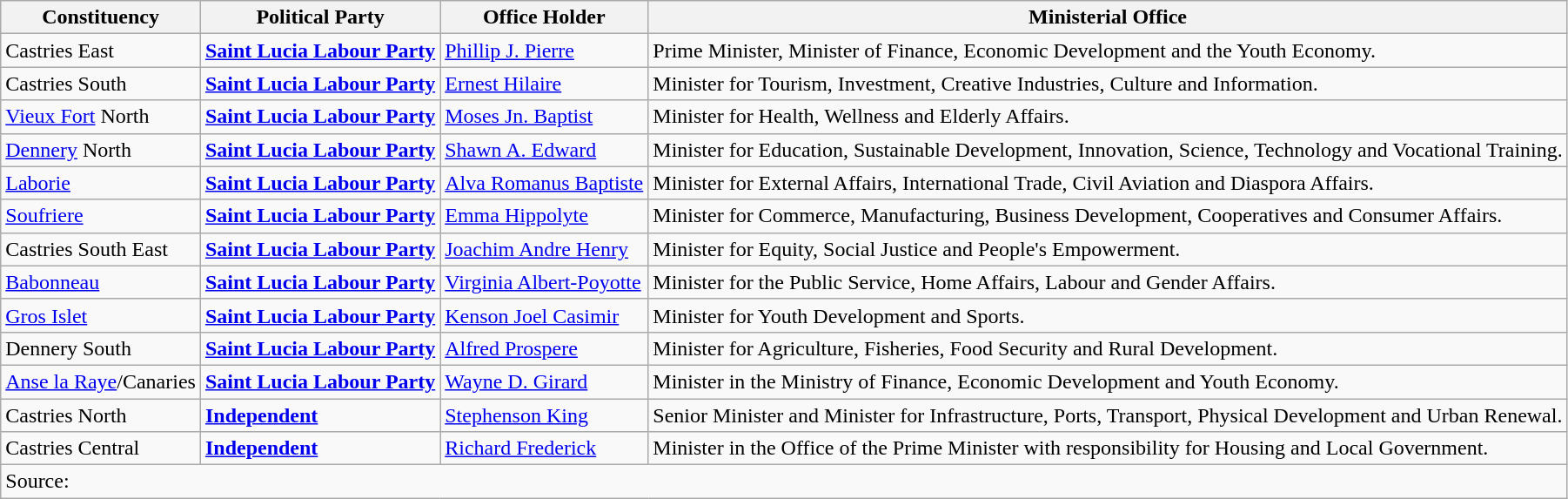<table class="wikitable">
<tr>
<th>Constituency</th>
<th>Political Party</th>
<th>Office Holder</th>
<th>Ministerial Office</th>
</tr>
<tr>
<td>Castries East</td>
<td><strong><a href='#'>Saint Lucia Labour Party</a></strong></td>
<td><a href='#'>Phillip J. Pierre</a></td>
<td>Prime Minister, Minister of Finance, Economic Development and the Youth Economy.</td>
</tr>
<tr>
<td>Castries South</td>
<td><strong><a href='#'>Saint Lucia Labour Party</a></strong></td>
<td><a href='#'>Ernest Hilaire</a></td>
<td>Minister for Tourism, Investment, Creative Industries, Culture and Information.</td>
</tr>
<tr>
<td><a href='#'>Vieux Fort</a> North</td>
<td><strong><a href='#'>Saint Lucia Labour Party</a></strong></td>
<td><a href='#'>Moses Jn. Baptist</a></td>
<td>Minister for Health, Wellness and Elderly Affairs.</td>
</tr>
<tr>
<td><a href='#'>Dennery</a> North</td>
<td><strong><a href='#'>Saint Lucia Labour Party</a></strong></td>
<td><a href='#'>Shawn A. Edward</a></td>
<td>Minister for Education, Sustainable Development, Innovation, Science, Technology and Vocational Training.</td>
</tr>
<tr>
<td><a href='#'>Laborie</a></td>
<td><strong><a href='#'>Saint Lucia Labour Party</a></strong></td>
<td><a href='#'>Alva Romanus Baptiste</a></td>
<td>Minister for External Affairs, International Trade, Civil Aviation and Diaspora Affairs.</td>
</tr>
<tr>
<td><a href='#'>Soufriere</a></td>
<td><strong><a href='#'>Saint Lucia Labour Party</a></strong></td>
<td><a href='#'>Emma Hippolyte</a></td>
<td>Minister for Commerce, Manufacturing, Business Development, Cooperatives and Consumer Affairs.</td>
</tr>
<tr>
<td>Castries South East</td>
<td><strong><a href='#'>Saint Lucia Labour Party</a></strong></td>
<td><a href='#'>Joachim Andre Henry</a></td>
<td>Minister for Equity, Social Justice and People's Empowerment.</td>
</tr>
<tr>
<td><a href='#'>Babonneau</a></td>
<td><strong><a href='#'>Saint Lucia Labour Party</a></strong></td>
<td><a href='#'>Virginia Albert-Poyotte</a></td>
<td>Minister for the Public Service, Home Affairs, Labour and Gender Affairs.</td>
</tr>
<tr>
<td><a href='#'>Gros Islet</a></td>
<td><strong><a href='#'>Saint Lucia Labour Party</a></strong></td>
<td><a href='#'>Kenson Joel Casimir</a></td>
<td>Minister for Youth Development and Sports.</td>
</tr>
<tr>
<td>Dennery South</td>
<td><strong><a href='#'>Saint Lucia Labour Party</a></strong></td>
<td><a href='#'>Alfred Prospere</a></td>
<td>Minister for Agriculture, Fisheries, Food Security and Rural Development.</td>
</tr>
<tr>
<td><a href='#'>Anse la Raye</a>/Canaries</td>
<td><strong><a href='#'>Saint Lucia Labour Party</a></strong></td>
<td><a href='#'>Wayne D. Girard</a></td>
<td>Minister in the Ministry of Finance, Economic Development and Youth Economy.</td>
</tr>
<tr>
<td>Castries North</td>
<td><a href='#'><strong>Independent</strong></a></td>
<td><a href='#'>Stephenson King</a></td>
<td>Senior Minister and Minister for Infrastructure, Ports, Transport, Physical Development and Urban Renewal.</td>
</tr>
<tr>
<td>Castries Central</td>
<td><a href='#'><strong>Independent</strong></a></td>
<td><a href='#'>Richard Frederick</a></td>
<td>Minister in the Office of the Prime Minister with responsibility for Housing and Local Government.</td>
</tr>
<tr>
<td colspan="4">Source: </td>
</tr>
</table>
